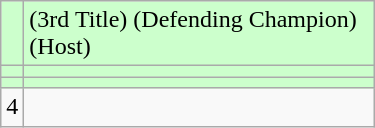<table class="wikitable" width="250px">
<tr bgcolor=#ccffcc>
<td align=center></td>
<td> (3rd Title) (Defending Champion) (Host)</td>
</tr>
<tr bgcolor=#ccffcc>
<td align=center></td>
<td></td>
</tr>
<tr bgcolor=#ccffcc>
<td align=center></td>
<td></td>
</tr>
<tr>
<td align=center>4</td>
<td></td>
</tr>
</table>
